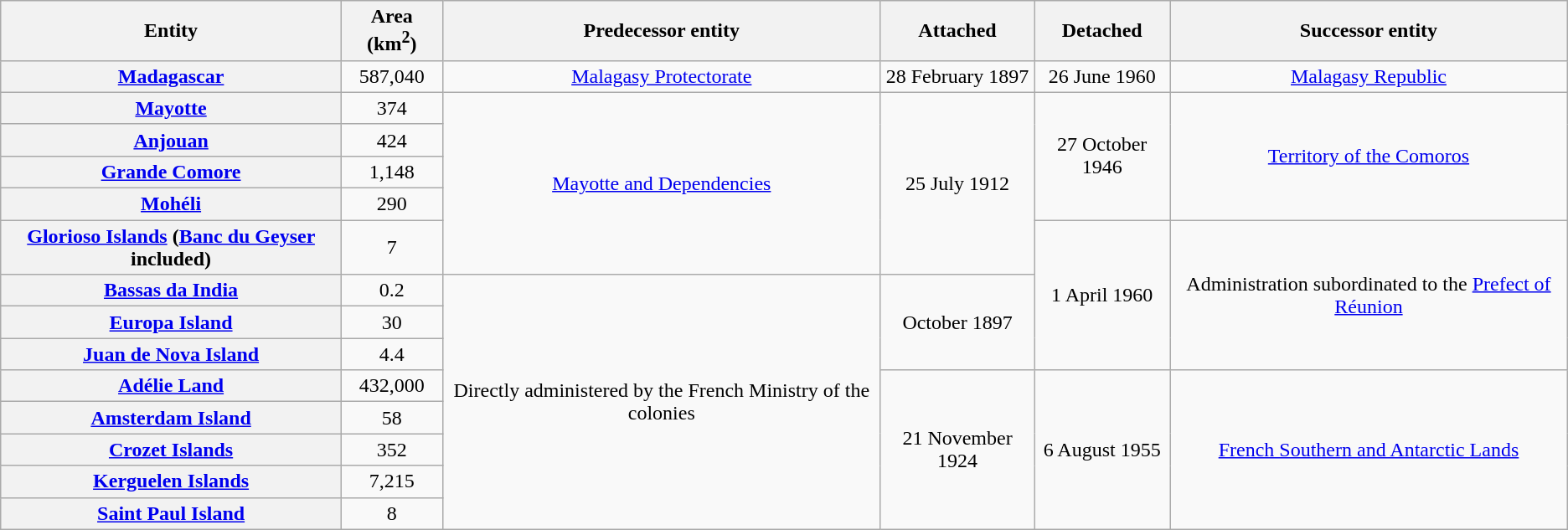<table class="wikitable" style="text-align:center;">
<tr>
<th scope="col">Entity</th>
<th scope="col">Area (km<sup>2</sup>)</th>
<th scope="col">Predecessor entity</th>
<th scope="col">Attached</th>
<th scope="col">Detached</th>
<th scope="col">Successor entity</th>
</tr>
<tr>
<th scope="row"><a href='#'>Madagascar</a></th>
<td>587,040</td>
<td><a href='#'>Malagasy Protectorate</a></td>
<td>28 February 1897</td>
<td>26 June 1960</td>
<td><a href='#'>Malagasy Republic</a></td>
</tr>
<tr>
<th scope="row"><a href='#'>Mayotte</a></th>
<td>374</td>
<td rowspan="5"><a href='#'>Mayotte and Dependencies</a></td>
<td rowspan="5">25 July 1912</td>
<td rowspan="4">27 October 1946</td>
<td rowspan="4"><a href='#'>Territory of the Comoros</a></td>
</tr>
<tr>
<th scope="row"><a href='#'>Anjouan</a></th>
<td>424</td>
</tr>
<tr>
<th scope="row"><a href='#'>Grande Comore</a></th>
<td>1,148</td>
</tr>
<tr>
<th scope="row"><a href='#'>Mohéli</a></th>
<td>290</td>
</tr>
<tr>
<th scope="row"><a href='#'>Glorioso Islands</a> (<a href='#'>Banc du Geyser</a> included)</th>
<td>7</td>
<td rowspan="4">1 April 1960</td>
<td rowspan="4">Administration subordinated to the <a href='#'>Prefect of Réunion</a></td>
</tr>
<tr>
<th scope="row"><a href='#'>Bassas da India</a></th>
<td>0.2</td>
<td rowspan="8">Directly administered by the French Ministry of the colonies</td>
<td rowspan="3">October 1897</td>
</tr>
<tr>
<th scope="row"><a href='#'>Europa Island</a></th>
<td>30</td>
</tr>
<tr>
<th scope="row"><a href='#'>Juan de Nova Island</a></th>
<td>4.4</td>
</tr>
<tr>
<th scope="row"><a href='#'>Adélie Land</a></th>
<td>432,000</td>
<td rowspan="5">21 November 1924</td>
<td rowspan="5">6 August 1955</td>
<td rowspan="5"><a href='#'>French Southern and Antarctic Lands</a></td>
</tr>
<tr>
<th scope="row"><a href='#'>Amsterdam Island</a></th>
<td>58</td>
</tr>
<tr>
<th scope="row"><a href='#'>Crozet Islands</a></th>
<td>352</td>
</tr>
<tr>
<th scope="row"><a href='#'>Kerguelen Islands</a></th>
<td>7,215</td>
</tr>
<tr>
<th scope="row"><a href='#'>Saint Paul Island</a></th>
<td>8</td>
</tr>
</table>
